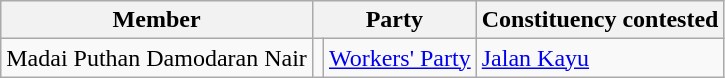<table class="wikitable sortable">
<tr>
<th>Member</th>
<th colspan="2">Party</th>
<th>Constituency contested</th>
</tr>
<tr>
<td>Madai Puthan Damodaran Nair</td>
<td></td>
<td><a href='#'>Workers' Party</a></td>
<td rowspan="1"><a href='#'>Jalan Kayu</a></td>
</tr>
</table>
